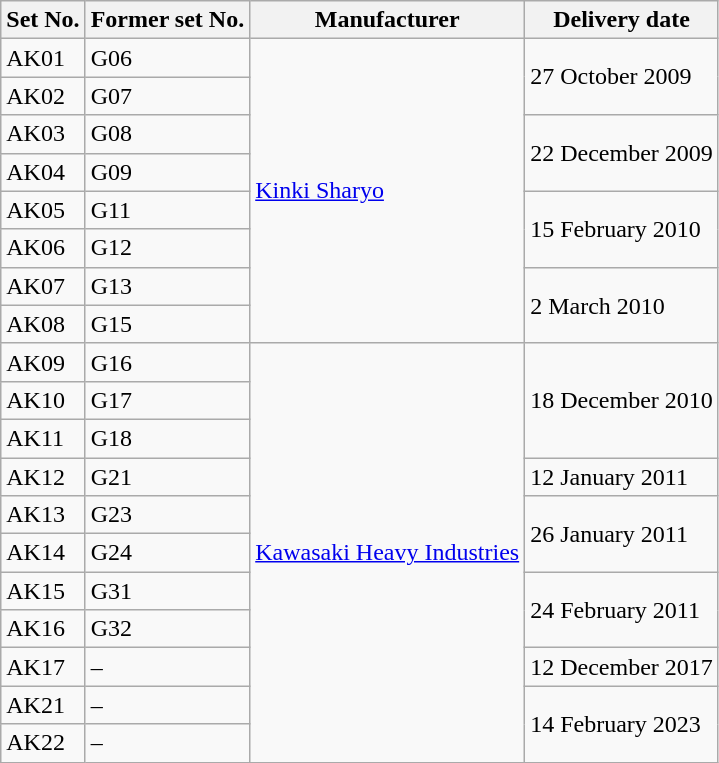<table class="wikitable">
<tr>
<th>Set No.</th>
<th>Former set No.</th>
<th>Manufacturer</th>
<th>Delivery date</th>
</tr>
<tr>
<td>AK01</td>
<td>G06</td>
<td rowspan="8"><a href='#'>Kinki Sharyo</a></td>
<td rowspan="2">27 October 2009</td>
</tr>
<tr>
<td>AK02</td>
<td>G07</td>
</tr>
<tr>
<td>AK03</td>
<td>G08</td>
<td rowspan="2">22 December 2009</td>
</tr>
<tr>
<td>AK04</td>
<td>G09</td>
</tr>
<tr>
<td>AK05</td>
<td>G11</td>
<td rowspan="2">15 February 2010</td>
</tr>
<tr>
<td>AK06</td>
<td>G12</td>
</tr>
<tr>
<td>AK07</td>
<td>G13</td>
<td rowspan="2">2 March 2010</td>
</tr>
<tr>
<td>AK08</td>
<td>G15</td>
</tr>
<tr>
<td>AK09</td>
<td>G16</td>
<td rowspan="11"><a href='#'>Kawasaki Heavy Industries</a></td>
<td rowspan="3">18 December 2010</td>
</tr>
<tr>
<td>AK10</td>
<td>G17</td>
</tr>
<tr>
<td>AK11</td>
<td>G18</td>
</tr>
<tr>
<td>AK12</td>
<td>G21</td>
<td>12 January 2011</td>
</tr>
<tr>
<td>AK13</td>
<td>G23</td>
<td rowspan="2">26 January 2011</td>
</tr>
<tr>
<td>AK14</td>
<td>G24</td>
</tr>
<tr>
<td>AK15</td>
<td>G31</td>
<td rowspan="2">24 February 2011</td>
</tr>
<tr>
<td>AK16</td>
<td>G32</td>
</tr>
<tr>
<td>AK17</td>
<td>–</td>
<td>12 December 2017</td>
</tr>
<tr>
<td>AK21</td>
<td>–</td>
<td rowspan="2">14 February 2023</td>
</tr>
<tr>
<td>AK22</td>
<td>–</td>
</tr>
</table>
